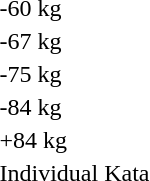<table>
<tr>
<td>-60 kg</td>
<td></td>
<td></td>
<td><br></td>
</tr>
<tr>
<td>-67 kg</td>
<td></td>
<td></td>
<td><br></td>
</tr>
<tr>
<td>-75 kg</td>
<td></td>
<td></td>
<td><br></td>
</tr>
<tr>
<td>-84 kg</td>
<td></td>
<td></td>
<td><br></td>
</tr>
<tr>
<td>+84 kg</td>
<td></td>
<td></td>
<td><br></td>
</tr>
<tr>
<td>Individual Kata</td>
<td></td>
<td></td>
<td><br></td>
</tr>
</table>
